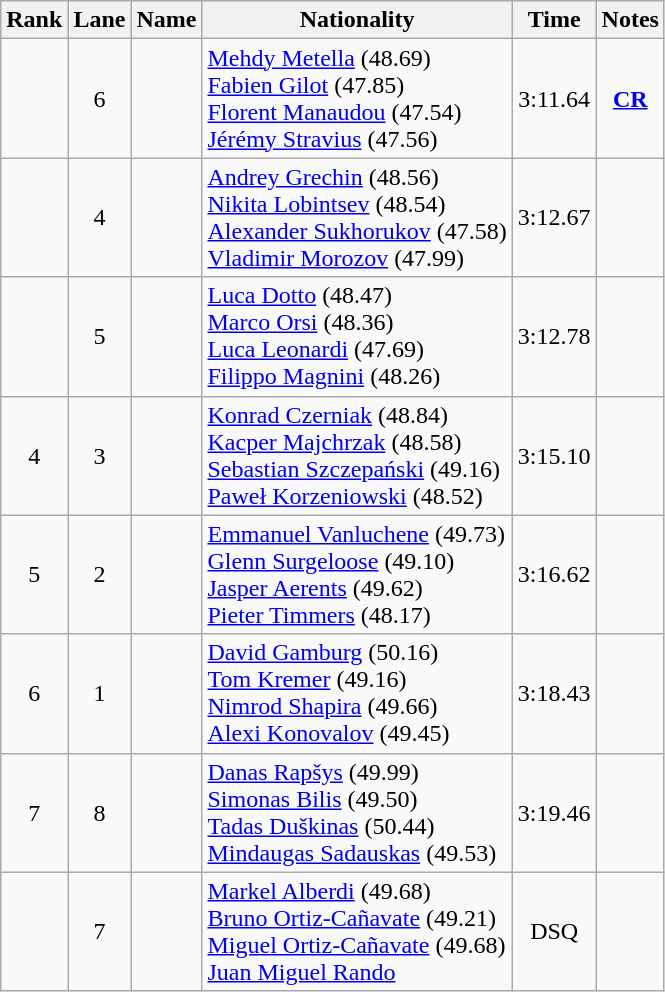<table class="wikitable sortable" style="text-align:center">
<tr>
<th>Rank</th>
<th>Lane</th>
<th>Name</th>
<th>Nationality</th>
<th>Time</th>
<th>Notes</th>
</tr>
<tr>
<td></td>
<td>6</td>
<td align=left></td>
<td align=left><a href='#'>Mehdy Metella</a> (48.69)<br><a href='#'>Fabien Gilot</a> (47.85)<br><a href='#'>Florent Manaudou</a> (47.54)<br><a href='#'>Jérémy Stravius</a> (47.56)</td>
<td>3:11.64</td>
<td><strong><a href='#'>CR</a></strong></td>
</tr>
<tr>
<td></td>
<td>4</td>
<td align=left></td>
<td align=left><a href='#'>Andrey Grechin</a> (48.56)<br><a href='#'>Nikita Lobintsev</a> (48.54)<br><a href='#'>Alexander Sukhorukov</a> (47.58)<br><a href='#'>Vladimir Morozov</a> (47.99)</td>
<td>3:12.67</td>
<td></td>
</tr>
<tr>
<td></td>
<td>5</td>
<td align=left></td>
<td align=left><a href='#'>Luca Dotto</a> (48.47)<br><a href='#'>Marco Orsi</a> (48.36)<br><a href='#'>Luca Leonardi</a> (47.69)<br><a href='#'>Filippo Magnini</a> (48.26)</td>
<td>3:12.78</td>
<td></td>
</tr>
<tr>
<td>4</td>
<td>3</td>
<td align=left></td>
<td align=left><a href='#'>Konrad Czerniak</a> (48.84)<br><a href='#'>Kacper Majchrzak</a> (48.58)<br><a href='#'>Sebastian Szczepański</a> (49.16)<br><a href='#'>Paweł Korzeniowski</a> (48.52)</td>
<td>3:15.10</td>
<td></td>
</tr>
<tr>
<td>5</td>
<td>2</td>
<td align=left></td>
<td align=left><a href='#'>Emmanuel Vanluchene</a> (49.73)<br><a href='#'>Glenn Surgeloose</a> (49.10)<br><a href='#'>Jasper Aerents</a> (49.62)<br><a href='#'>Pieter Timmers</a> (48.17)</td>
<td>3:16.62</td>
<td></td>
</tr>
<tr>
<td>6</td>
<td>1</td>
<td align=left></td>
<td align=left><a href='#'>David Gamburg</a> (50.16)<br><a href='#'>Tom Kremer</a> (49.16)<br><a href='#'>Nimrod Shapira</a> (49.66)<br><a href='#'>Alexi Konovalov</a> (49.45)</td>
<td>3:18.43</td>
<td></td>
</tr>
<tr>
<td>7</td>
<td>8</td>
<td align=left></td>
<td align=left><a href='#'>Danas Rapšys</a> (49.99)<br><a href='#'>Simonas Bilis</a> (49.50)<br><a href='#'>Tadas Duškinas</a> (50.44)<br><a href='#'>Mindaugas Sadauskas</a> (49.53)</td>
<td>3:19.46</td>
<td></td>
</tr>
<tr>
<td></td>
<td>7</td>
<td align=left></td>
<td align=left><a href='#'>Markel Alberdi</a> (49.68)<br><a href='#'>Bruno Ortiz-Cañavate</a> (49.21)<br><a href='#'>Miguel Ortiz-Cañavate</a> (49.68)<br><a href='#'>Juan Miguel Rando</a></td>
<td>DSQ</td>
<td></td>
</tr>
</table>
